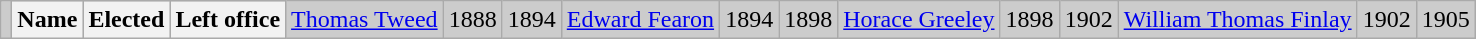<table class="wikitable">
<tr bgcolor="CCCCCC">
<td></td>
<th>Name</th>
<th>Elected</th>
<th>Left office<br></th>
<td><a href='#'>Thomas Tweed</a></td>
<td>1888</td>
<td>1894<br></td>
<td><a href='#'>Edward Fearon</a></td>
<td>1894</td>
<td>1898<br></td>
<td><a href='#'>Horace Greeley</a></td>
<td>1898</td>
<td>1902<br></td>
<td><a href='#'>William Thomas Finlay</a></td>
<td>1902</td>
<td>1905</td>
</tr>
</table>
